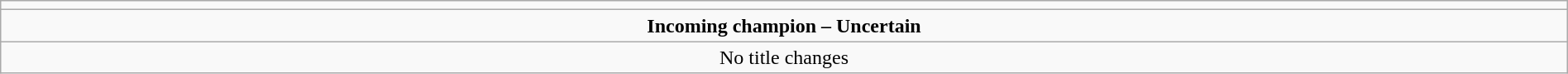<table class="wikitable" style="text-align:center; width:100%;">
<tr>
<td colspan=5></td>
</tr>
<tr>
<td colspan=5><strong>Incoming champion – Uncertain</strong></td>
</tr>
<tr>
<td colspan="5">No title changes</td>
</tr>
</table>
